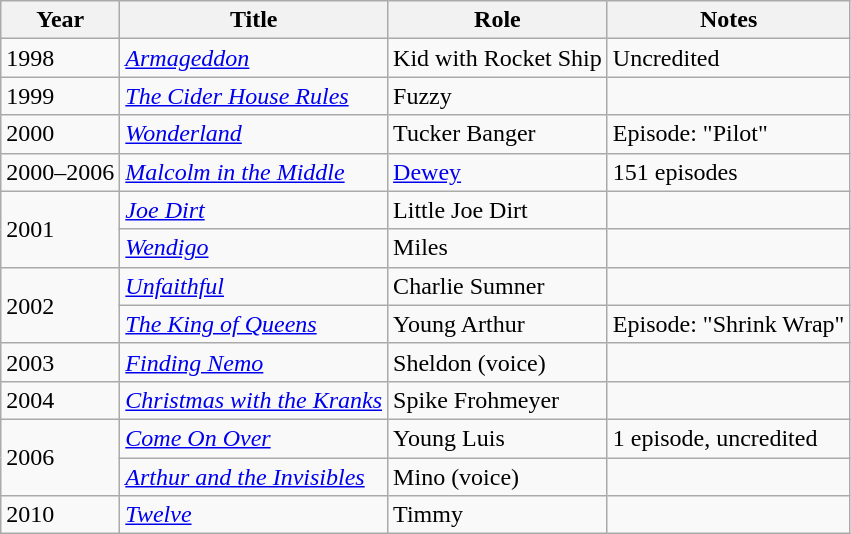<table class="wikitable sortable">
<tr>
<th>Year</th>
<th>Title</th>
<th>Role</th>
<th>Notes</th>
</tr>
<tr>
<td>1998</td>
<td><em><a href='#'>Armageddon</a></em></td>
<td>Kid with Rocket Ship</td>
<td>Uncredited</td>
</tr>
<tr>
<td>1999</td>
<td><em><a href='#'>The Cider House Rules</a></em></td>
<td>Fuzzy</td>
<td></td>
</tr>
<tr>
<td>2000</td>
<td><em><a href='#'>Wonderland</a></em></td>
<td>Tucker Banger</td>
<td>Episode: "Pilot"</td>
</tr>
<tr>
<td>2000–2006</td>
<td><em><a href='#'>Malcolm in the Middle</a></em></td>
<td><a href='#'>Dewey</a></td>
<td>151 episodes</td>
</tr>
<tr>
<td rowspan="2">2001</td>
<td><em><a href='#'>Joe Dirt</a></em></td>
<td>Little Joe Dirt</td>
<td></td>
</tr>
<tr>
<td><em><a href='#'>Wendigo</a></em></td>
<td>Miles</td>
<td></td>
</tr>
<tr>
<td rowspan="2">2002</td>
<td><em><a href='#'>Unfaithful</a></em></td>
<td>Charlie Sumner</td>
<td></td>
</tr>
<tr>
<td><em><a href='#'>The King of Queens</a></em></td>
<td>Young Arthur</td>
<td>Episode: "Shrink Wrap"</td>
</tr>
<tr>
<td>2003</td>
<td><em><a href='#'>Finding Nemo</a></em></td>
<td>Sheldon (voice)</td>
<td></td>
</tr>
<tr>
<td>2004</td>
<td><em><a href='#'>Christmas with the Kranks</a></em></td>
<td>Spike Frohmeyer</td>
<td></td>
</tr>
<tr>
<td rowspan="2">2006</td>
<td><em><a href='#'>Come On Over</a></em></td>
<td>Young Luis</td>
<td>1 episode, uncredited</td>
</tr>
<tr>
<td><em><a href='#'>Arthur and the Invisibles</a></em></td>
<td>Mino (voice)</td>
<td></td>
</tr>
<tr>
<td>2010</td>
<td><em><a href='#'>Twelve</a></em></td>
<td>Timmy</td>
<td></td>
</tr>
</table>
